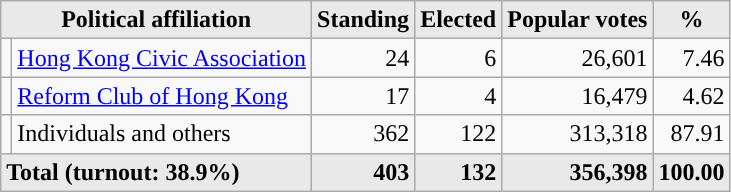<table class="wikitable">
<tr>
<th style="background-color:#E9E9E9" align=center colspan=2>Political affiliation</th>
<th style="background-color:#E9E9E9" align=center>Standing</th>
<th style="background-color:#E9E9E9" align=center>Elected</th>
<th style="background-color:#E9E9E9" align=center>Popular votes</th>
<th style="background-color:#E9E9E9" align=center>%</th>
</tr>
<tr align=right>
<td style="background-color:"></td>
<td align=left><a href='#'>Hong Kong Civic Association</a></td>
<td>24</td>
<td>6</td>
<td>26,601</td>
<td>7.46</td>
</tr>
<tr align=right>
<td style="background-color:"></td>
<td align=left><a href='#'>Reform Club of Hong Kong</a></td>
<td>17</td>
<td>4</td>
<td>16,479</td>
<td>4.62</td>
</tr>
<tr align=right>
<td style="background-color:"></td>
<td align=left>Individuals and others</td>
<td>362</td>
<td>122</td>
<td>313,318</td>
<td>87.91</td>
</tr>
<tr align=right>
<td align=left style="background-color:#E9E9E9" colspan="2"><strong>Total (turnout: 38.9%)</strong></td>
<td align="right" style="background-color:#E9E9E9"><strong>403</strong></td>
<td align="right" style="background-color:#E9E9E9"><strong>132</strong></td>
<td align="right" style="background-color:#E9E9E9"><strong>356,398</strong></td>
<td align="right" style="background-color:#E9E9E9"><strong>100.00</strong></td>
</tr>
</table>
